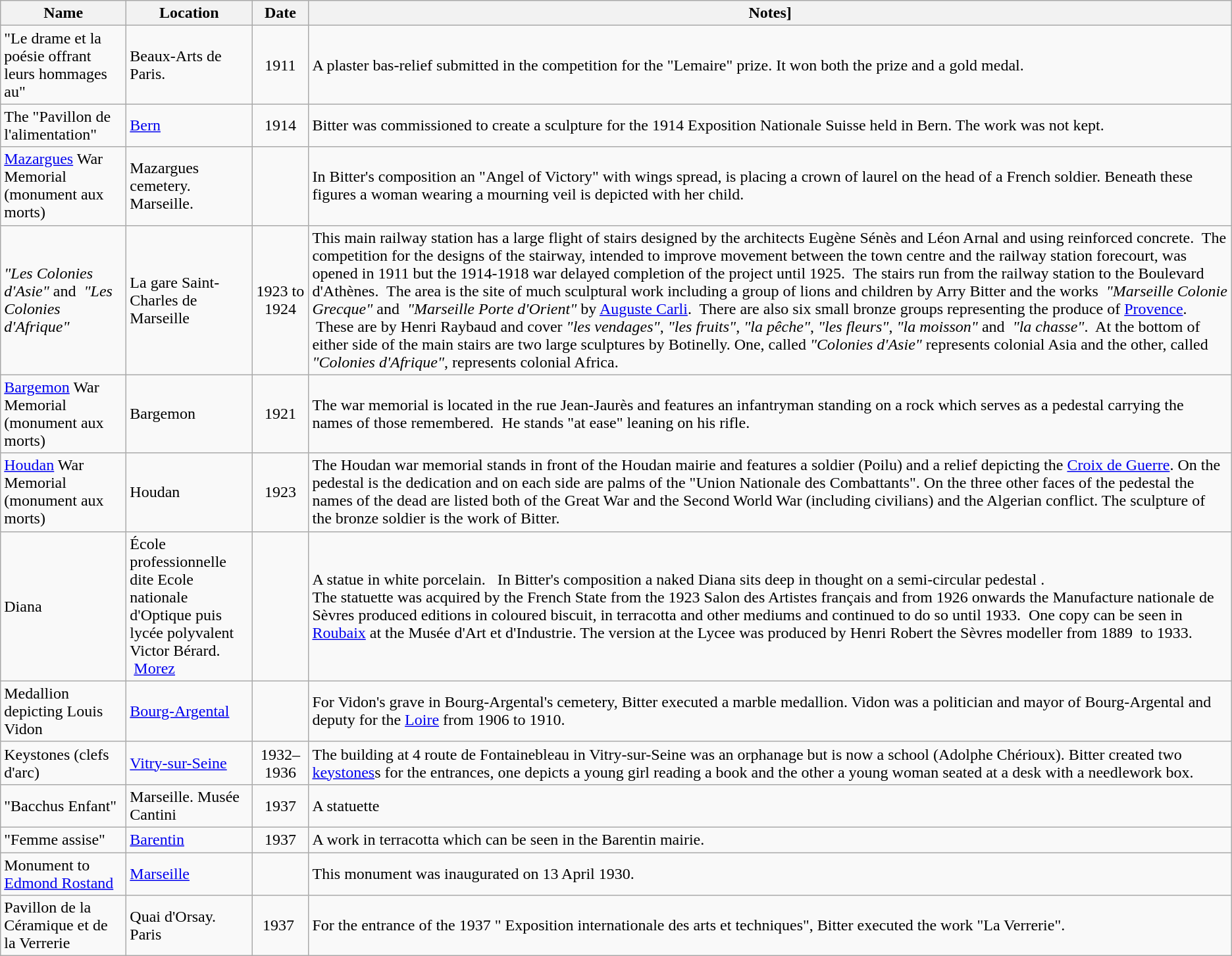<table class="wikitable sortable plainrowheaders">
<tr>
<th style="width:120px">Name</th>
<th style="width:120px">Location</th>
<th style="width:50px" >Date</th>
<th class="unsortable" >Notes]</th>
</tr>
<tr>
<td>"Le drame et la poésie offrant leurs hommages au"</td>
<td>Beaux-Arts de Paris.</td>
<td style="text-align:center;">1911</td>
<td>A plaster bas-relief submitted in the competition for the "Lemaire" prize. It won both the prize and a gold medal.<br></td>
</tr>
<tr>
<td>The "Pavillon de l'alimentation"</td>
<td><a href='#'>Bern</a></td>
<td style="text-align:center;">1914</td>
<td>Bitter was commissioned to create a sculpture for the 1914 Exposition Nationale Suisse held in Bern. The work was not kept.<br>
</td>
</tr>
<tr>
<td><a href='#'>Mazargues</a> War Memorial (monument aux morts)</td>
<td>Mazargues cemetery. Marseille.</td>
<td style="text-align:center;"></td>
<td>In Bitter's composition an "Angel of Victory" with wings spread, is placing a crown of laurel on the head of a French soldier. Beneath these figures a woman wearing a mourning veil is depicted with her child.<br></td>
</tr>
<tr>
<td><em>"Les Colonies d'Asie"</em> and  <em>"Les Colonies d'Afrique"</em></td>
<td>La gare Saint-Charles de Marseille</td>
<td style="text-align:center;">1923 to 1924</td>
<td>This main railway station has a large flight of stairs designed by the architects Eugène Sénès and Léon Arnal and using reinforced concrete.  The competition for the designs of the stairway, intended to improve movement between the town centre and the railway station forecourt, was opened in 1911 but the 1914-1918 war delayed completion of the project until 1925.  The stairs run from the railway station to the Boulevard d'Athènes.  The area is the site of much sculptural work including a group of lions and children by Arry Bitter and the works  <em>"Marseille Colonie Grecque"</em> and  <em>"Marseille Porte d'Orient"</em> by <a href='#'>Auguste Carli</a>.  There are also six small bronze groups representing the produce of <a href='#'>Provence</a>.  These are by Henri Raybaud and cover <em>"les vendages"</em>, <em>"les fruits"</em>, <em>"la pêche"</em>, <em>"les fleurs"</em>, <em>"la moisson"</em> and  <em>"la chasse"</em>.  At the bottom of either side of the main stairs are two large sculptures by Botinelly.  One,  called <em>"Colonies d'Asie"</em> represents colonial Asia and the other, called <em>"Colonies d'Afrique"</em>, represents colonial Africa.<br></td>
</tr>
<tr>
<td><a href='#'>Bargemon</a> War Memorial (monument aux morts)</td>
<td>Bargemon</td>
<td style="text-align:center;">1921</td>
<td>The war memorial is located in the rue Jean-Jaurès and features an infantryman standing on a rock which serves as a pedestal carrying the names of those remembered.  He stands "at ease" leaning on his rifle. <br>

</td>
</tr>
<tr>
<td><a href='#'>Houdan</a> War Memorial (monument aux morts)</td>
<td>Houdan</td>
<td style="text-align:center;">1923</td>
<td>The Houdan war memorial stands in front of the Houdan mairie and features a soldier (Poilu) and a relief depicting the <a href='#'>Croix de Guerre</a>. On the pedestal is the dedication and on each side are palms of the "Union Nationale des Combattants". On the three other faces of the pedestal the names of the dead are listed both of the Great War and the Second World War (including civilians) and the Algerian conflict. The sculpture of the bronze soldier is the work of Bitter.<br></td>
</tr>
<tr>
<td>Diana</td>
<td>École professionnelle dite Ecole nationale d'Optique puis lycée polyvalent Victor Bérard.  <a href='#'>Morez</a></td>
<td style="text-align:center;"></td>
<td>A statue in white porcelain.   In Bitter's composition a naked Diana sits deep in thought on a semi-circular pedestal . <br>
The statuette was acquired by the French State from the 1923 Salon des Artistes français and from 1926 onwards the Manufacture nationale de Sèvres produced editions in coloured biscuit, in terracotta and other mediums and continued to do so until 1933.  One copy can be seen in <a href='#'>Roubaix</a> at the Musée d'Art et d'Industrie. The version at the Lycee was produced by Henri Robert the Sèvres modeller from 1889  to 1933.</td>
</tr>
<tr>
<td>Medallion depicting Louis Vidon</td>
<td><a href='#'>Bourg-Argental</a></td>
<td style="text-align:center;"></td>
<td>For Vidon's grave in Bourg-Argental's cemetery, Bitter executed a marble medallion. Vidon was a politician and mayor of Bourg-Argental and deputy for the <a href='#'>Loire</a> from 1906 to 1910. <br></td>
</tr>
<tr>
<td>Keystones (clefs d'arc)</td>
<td><a href='#'>Vitry-sur-Seine</a></td>
<td style="text-align:center;">1932–1936</td>
<td>The building at 4 route de Fontainebleau in Vitry-sur-Seine was an orphanage but is now a school (Adolphe Chérioux). Bitter created two <a href='#'>keystones</a>s for the entrances, one depicts a young girl reading a book and the other a young woman seated at a desk with a needlework box.<br>
</td>
</tr>
<tr>
<td>"Bacchus Enfant"</td>
<td>Marseille. Musée Cantini</td>
<td style="text-align:center;">1937</td>
<td>A statuette <br></td>
</tr>
<tr>
<td>"Femme assise"</td>
<td><a href='#'>Barentin</a></td>
<td style="text-align:center;">1937</td>
<td>A work in terracotta which can be seen in the Barentin mairie.</td>
</tr>
<tr>
<td>Monument to <a href='#'>Edmond Rostand</a></td>
<td><a href='#'>Marseille</a></td>
<td style="text-align:center;"></td>
<td>This monument was inaugurated on 13 April 1930.</td>
</tr>
<tr>
<td>Pavillon de la Céramique et de la Verrerie</td>
<td>Quai d'Orsay. Paris</td>
<td style="text-align:center;">1937 </td>
<td>For the entrance of the 1937 " Exposition internationale des arts et techniques", Bitter executed the work "La Verrerie".<br></td>
</tr>
</table>
